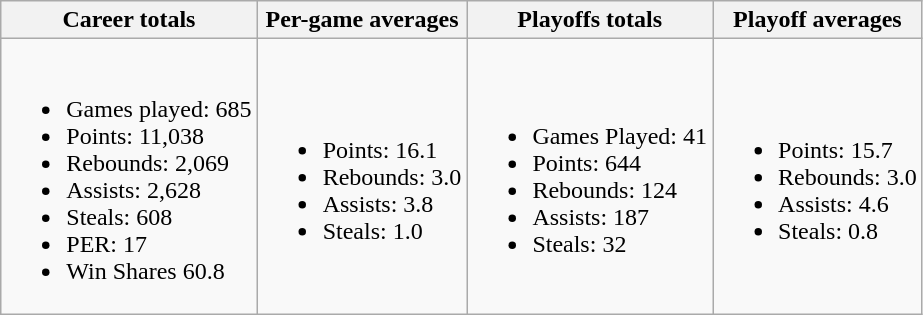<table class="wikitable">
<tr>
<th>Career totals</th>
<th>Per-game averages</th>
<th>Playoffs totals</th>
<th>Playoff averages</th>
</tr>
<tr>
<td><br><ul><li>Games played: 685</li><li>Points: 11,038</li><li>Rebounds: 2,069</li><li>Assists: 2,628</li><li>Steals: 608</li><li>PER: 17</li><li>Win Shares 60.8</li></ul></td>
<td><br><ul><li>Points: 16.1</li><li>Rebounds: 3.0</li><li>Assists: 3.8</li><li>Steals: 1.0</li></ul></td>
<td><br><ul><li>Games Played: 41</li><li>Points: 644</li><li>Rebounds: 124</li><li>Assists: 187</li><li>Steals: 32</li></ul></td>
<td><br><ul><li>Points: 15.7</li><li>Rebounds: 3.0</li><li>Assists: 4.6</li><li>Steals: 0.8</li></ul></td>
</tr>
</table>
